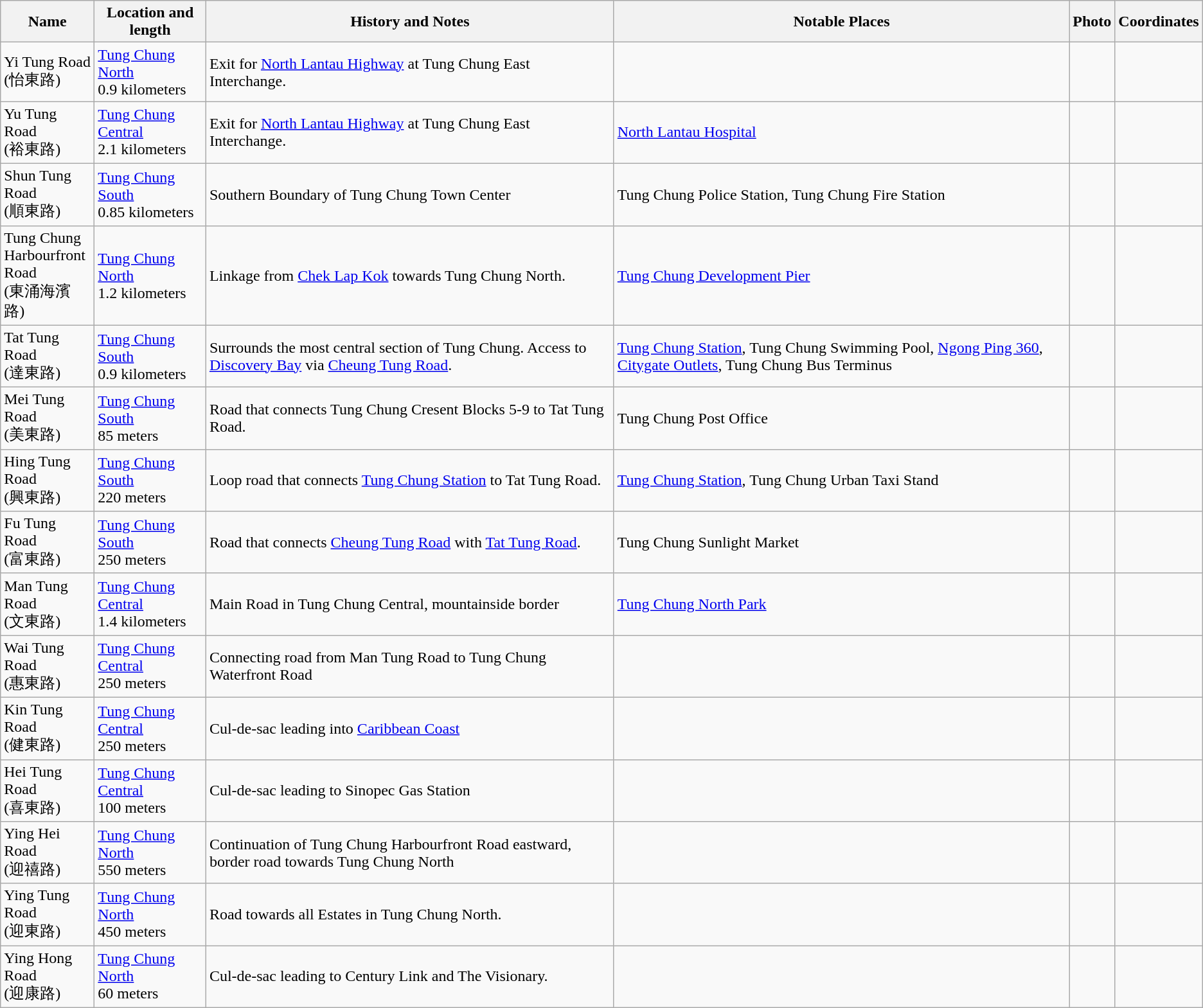<table class="wikitable sortable" style="text-align:left" style="width:95%">
<tr>
<th style="width:90px;">Name</th>
<th>Location and length</th>
<th>History and Notes</th>
<th>Notable Places</th>
<th>Photo</th>
<th>Coordinates</th>
</tr>
<tr>
<td>Yi Tung Road <br> (怡東路)</td>
<td><a href='#'>Tung Chung North</a> <br> 0.9 kilometers</td>
<td>Exit for <a href='#'>North Lantau Highway</a> at Tung Chung East Interchange.</td>
<td></td>
<td></td>
<td></td>
</tr>
<tr>
<td>Yu Tung Road <br> (裕東路)</td>
<td><a href='#'>Tung Chung Central</a> <br> 2.1 kilometers</td>
<td>Exit for <a href='#'>North Lantau Highway</a> at Tung Chung East Interchange.</td>
<td><a href='#'>North Lantau Hospital</a></td>
<td></td>
<td></td>
</tr>
<tr>
<td>Shun Tung Road <br> (順東路)</td>
<td><a href='#'>Tung Chung South</a> <br> 0.85 kilometers</td>
<td>Southern Boundary of Tung Chung Town Center</td>
<td>Tung Chung Police Station, Tung Chung Fire Station</td>
<td></td>
<td></td>
</tr>
<tr>
<td>Tung Chung Harbourfront Road <br> (東涌海濱路)</td>
<td><a href='#'>Tung Chung North</a> <br> 1.2 kilometers</td>
<td>Linkage from <a href='#'>Chek Lap Kok</a> towards Tung Chung North.</td>
<td><a href='#'>Tung Chung Development Pier</a></td>
<td></td>
<td></td>
</tr>
<tr>
<td>Tat Tung Road <br> (達東路)</td>
<td><a href='#'>Tung Chung South</a> <br> 0.9 kilometers</td>
<td>Surrounds the most central section of Tung Chung. Access to <a href='#'>Discovery Bay</a> via <a href='#'>Cheung Tung Road</a>.</td>
<td><a href='#'>Tung Chung Station</a>, Tung Chung Swimming Pool, <a href='#'>Ngong Ping 360</a>, <a href='#'>Citygate Outlets</a>, Tung Chung Bus Terminus</td>
<td></td>
<td></td>
</tr>
<tr>
<td>Mei Tung Road <br> (美東路)</td>
<td><a href='#'>Tung Chung South</a> <br> 85 meters</td>
<td>Road that connects Tung Chung Cresent Blocks 5-9 to Tat Tung Road.</td>
<td>Tung Chung Post Office</td>
<td></td>
<td></td>
</tr>
<tr>
<td>Hing Tung Road <br> (興東路)</td>
<td><a href='#'>Tung Chung South</a> <br> 220 meters</td>
<td>Loop road that connects <a href='#'>Tung Chung Station</a> to Tat Tung Road.</td>
<td><a href='#'>Tung Chung Station</a>, Tung Chung Urban Taxi Stand</td>
<td></td>
<td></td>
</tr>
<tr>
<td>Fu Tung Road <br> (富東路)</td>
<td><a href='#'>Tung Chung South</a> <br> 250 meters</td>
<td>Road that connects <a href='#'>Cheung Tung Road</a> with <a href='#'>Tat Tung Road</a>.</td>
<td>Tung Chung Sunlight Market</td>
<td></td>
<td></td>
</tr>
<tr>
<td>Man Tung Road <br> (文東路)</td>
<td><a href='#'>Tung Chung Central</a> <br> 1.4 kilometers</td>
<td>Main Road in Tung Chung Central, mountainside border</td>
<td><a href='#'>Tung Chung North Park</a></td>
<td></td>
<td></td>
</tr>
<tr>
<td>Wai Tung Road <br> (惠東路)</td>
<td><a href='#'>Tung Chung Central</a> <br> 250 meters</td>
<td>Connecting road from Man Tung Road to Tung Chung Waterfront Road</td>
<td></td>
<td></td>
<td></td>
</tr>
<tr>
<td>Kin Tung Road <br> (健東路)</td>
<td><a href='#'>Tung Chung Central</a> <br> 250 meters</td>
<td>Cul-de-sac leading into <a href='#'>Caribbean Coast</a></td>
<td></td>
<td></td>
<td></td>
</tr>
<tr>
<td>Hei Tung Road <br> (喜東路)</td>
<td><a href='#'>Tung Chung Central</a> <br> 100 meters</td>
<td>Cul-de-sac leading to Sinopec Gas Station</td>
<td></td>
<td></td>
<td></td>
</tr>
<tr>
<td>Ying Hei Road <br> (迎禧路)</td>
<td><a href='#'>Tung Chung North</a> <br> 550 meters</td>
<td>Continuation of Tung Chung Harbourfront Road eastward, border road towards Tung Chung North</td>
<td></td>
<td></td>
<td></td>
</tr>
<tr>
<td>Ying Tung Road <br> (迎東路)</td>
<td><a href='#'>Tung Chung North</a> <br> 450 meters</td>
<td>Road towards all Estates in Tung Chung North.</td>
<td></td>
<td></td>
<td></td>
</tr>
<tr>
<td>Ying Hong Road <br> (迎康路)</td>
<td><a href='#'>Tung Chung North</a> <br> 60 meters</td>
<td>Cul-de-sac leading to Century Link and The Visionary.</td>
<td></td>
<td></td>
<td></td>
</tr>
</table>
